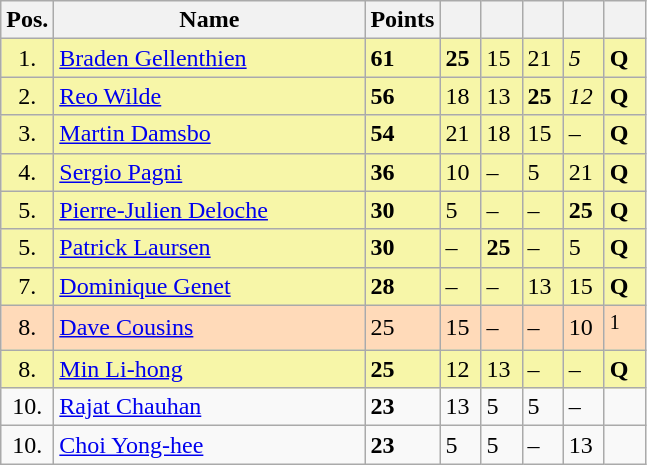<table class="wikitable">
<tr>
<th width=10px>Pos.</th>
<th width=200px>Name</th>
<th width=20px>Points</th>
<th width=20px></th>
<th width=20px></th>
<th width=20px></th>
<th width=20px></th>
<th width=20px></th>
</tr>
<tr style="background:#f7f6a8;">
<td align=center>1.</td>
<td> <a href='#'>Braden Gellenthien</a></td>
<td><strong>61</strong></td>
<td><strong>25</strong></td>
<td>15</td>
<td>21</td>
<td><em>5</em></td>
<td><strong>Q</strong></td>
</tr>
<tr style="background:#f7f6a8;">
<td align=center>2.</td>
<td> <a href='#'>Reo Wilde</a></td>
<td><strong>56</strong></td>
<td>18</td>
<td>13</td>
<td><strong>25</strong></td>
<td><em>12</em></td>
<td><strong>Q</strong></td>
</tr>
<tr style="background:#f7f6a8;">
<td align=center>3.</td>
<td> <a href='#'>Martin Damsbo</a></td>
<td><strong>54</strong></td>
<td>21</td>
<td>18</td>
<td>15</td>
<td>–</td>
<td><strong>Q</strong></td>
</tr>
<tr style="background:#f7f6a8;">
<td align=center>4.</td>
<td> <a href='#'>Sergio Pagni</a></td>
<td><strong>36</strong></td>
<td>10</td>
<td>–</td>
<td>5</td>
<td>21</td>
<td><strong>Q</strong></td>
</tr>
<tr style="background:#f7f6a8;">
<td align=center>5.</td>
<td> <a href='#'>Pierre-Julien Deloche</a></td>
<td><strong>30</strong></td>
<td>5</td>
<td>–</td>
<td>–</td>
<td><strong>25</strong></td>
<td><strong>Q</strong></td>
</tr>
<tr style="background:#f7f6a8;">
<td align=center>5.</td>
<td> <a href='#'>Patrick Laursen</a></td>
<td><strong>30</strong></td>
<td>–</td>
<td><strong>25</strong></td>
<td>–</td>
<td>5</td>
<td><strong>Q</strong></td>
</tr>
<tr style="background:#f7f6a8;">
<td align=center>7.</td>
<td> <a href='#'>Dominique Genet</a></td>
<td><strong>28</strong></td>
<td>–</td>
<td>–</td>
<td>13</td>
<td>15</td>
<td><strong>Q</strong></td>
</tr>
<tr style="background:#ffdab9;">
<td align=center>8.</td>
<td> <a href='#'>Dave Cousins</a></td>
<td>25</td>
<td>15</td>
<td>–</td>
<td>–</td>
<td>10</td>
<td><sup>1</sup></td>
</tr>
<tr style="background:#f7f6a8;">
<td align=center>8.</td>
<td> <a href='#'>Min Li-hong</a></td>
<td><strong>25</strong></td>
<td>12</td>
<td>13</td>
<td>–</td>
<td>–</td>
<td><strong>Q</strong></td>
</tr>
<tr>
<td align=center>10.</td>
<td> <a href='#'>Rajat Chauhan</a></td>
<td><strong>23</strong></td>
<td>13</td>
<td>5</td>
<td>5</td>
<td>–</td>
<td></td>
</tr>
<tr>
<td align=center>10.</td>
<td> <a href='#'>Choi Yong-hee</a></td>
<td><strong>23</strong></td>
<td>5</td>
<td>5</td>
<td>–</td>
<td>13</td>
<td></td>
</tr>
</table>
